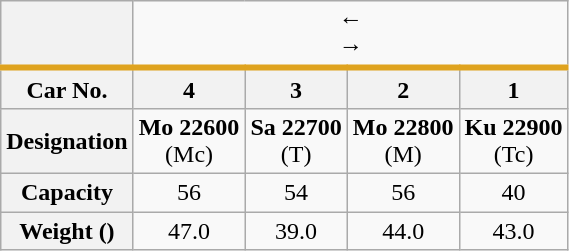<table class="wikitable" style="text-align:center">
<tr style="border-bottom:4px solid #DFA31F;">
<th></th>
<td colspan="4"><div>← </div><div> →</div></td>
</tr>
<tr>
<th>Car No.</th>
<th>4</th>
<th>3</th>
<th>2</th>
<th>1</th>
</tr>
<tr>
<th>Designation</th>
<td><strong>Mo 22600</strong><br>(Mc)</td>
<td><strong>Sa 22700</strong><br>(T)</td>
<td><strong>Mo 22800</strong><br>(M)</td>
<td><strong>Ku 22900</strong><br>(Tc)</td>
</tr>
<tr>
<th>Capacity</th>
<td>56</td>
<td>54</td>
<td>56</td>
<td>40</td>
</tr>
<tr>
<th>Weight ()</th>
<td>47.0</td>
<td>39.0</td>
<td>44.0</td>
<td>43.0</td>
</tr>
</table>
